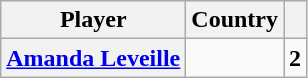<table class="wikitable" style="text-align: center;">
<tr>
<th scope="col">Player</th>
<th scope="col">Country</th>
<th scope="col"></th>
</tr>
<tr>
<th scope="row" align="left"><a href='#'>Amanda Leveille</a></th>
<td></td>
<td><strong>2</strong></td>
</tr>
</table>
